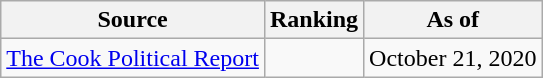<table class="wikitable" style="text-align:center">
<tr>
<th>Source</th>
<th>Ranking</th>
<th>As of</th>
</tr>
<tr>
<td align=left><a href='#'>The Cook Political Report</a></td>
<td></td>
<td>October 21, 2020</td>
</tr>
</table>
